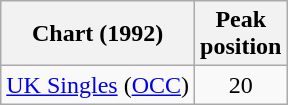<table class="wikitable">
<tr>
<th>Chart (1992)</th>
<th>Peak<br>position</th>
</tr>
<tr>
<td><a href='#'>UK Singles</a> (<a href='#'>OCC</a>)</td>
<td align="center">20</td>
</tr>
</table>
